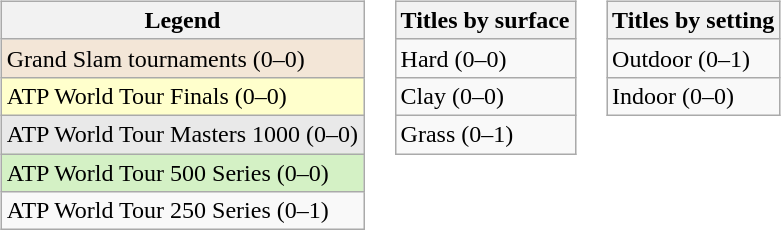<table>
<tr valign="top">
<td><br><table class="wikitable">
<tr>
<th>Legend</th>
</tr>
<tr style="background:#f3e6d7;">
<td>Grand Slam tournaments (0–0)</td>
</tr>
<tr style="background:#ffffcc;">
<td>ATP World Tour Finals (0–0)</td>
</tr>
<tr style="background:#e9e9e9;">
<td>ATP World Tour Masters 1000 (0–0)</td>
</tr>
<tr style="background:#d4f1c5;">
<td>ATP World Tour 500 Series (0–0)</td>
</tr>
<tr>
<td>ATP World Tour 250 Series (0–1)</td>
</tr>
</table>
</td>
<td><br><table class="wikitable">
<tr>
<th>Titles by surface</th>
</tr>
<tr>
<td>Hard (0–0)</td>
</tr>
<tr>
<td>Clay (0–0)</td>
</tr>
<tr>
<td>Grass (0–1)</td>
</tr>
</table>
</td>
<td><br><table class="wikitable">
<tr>
<th>Titles by setting</th>
</tr>
<tr>
<td>Outdoor (0–1)</td>
</tr>
<tr>
<td>Indoor (0–0)</td>
</tr>
</table>
</td>
</tr>
</table>
